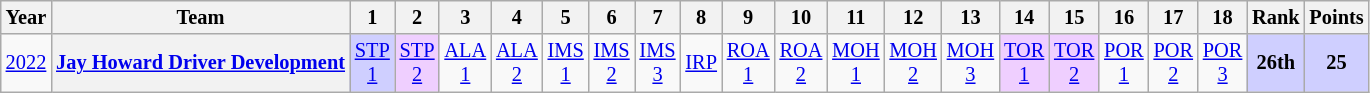<table class="wikitable" style="text-align:center; font-size:85%">
<tr>
<th>Year</th>
<th>Team</th>
<th>1</th>
<th>2</th>
<th>3</th>
<th>4</th>
<th>5</th>
<th>6</th>
<th>7</th>
<th>8</th>
<th>9</th>
<th>10</th>
<th>11</th>
<th>12</th>
<th>13</th>
<th>14</th>
<th>15</th>
<th>16</th>
<th>17</th>
<th>18</th>
<th>Rank</th>
<th>Points</th>
</tr>
<tr>
<td><a href='#'>2022</a></td>
<th nowrap><a href='#'>Jay Howard Driver Development</a></th>
<td style="background:#CFCFFF;"><a href='#'>STP<br>1</a><br></td>
<td style="background:#EFCFFF;"><a href='#'>STP<br>2</a><br></td>
<td style="background:#;"><a href='#'>ALA<br>1</a></td>
<td style="background:#;"><a href='#'>ALA<br>2</a></td>
<td style="background:#;"><a href='#'>IMS<br>1</a></td>
<td style="background:#;"><a href='#'>IMS<br>2</a></td>
<td style="background:#;"><a href='#'>IMS<br>3</a></td>
<td style="background:#;"><a href='#'>IRP</a></td>
<td style="background:#;"><a href='#'>ROA<br>1</a></td>
<td style="background:#;"><a href='#'>ROA<br>2</a></td>
<td style="background:#;"><a href='#'>MOH<br>1</a></td>
<td style="background:#;"><a href='#'>MOH<br>2</a></td>
<td style="background:#;"><a href='#'>MOH<br>3</a></td>
<td style="background:#EFCFFF;"><a href='#'>TOR<br>1</a><br></td>
<td style="background:#EFCFFF;"><a href='#'>TOR<br>2</a><br></td>
<td style="background:#;"><a href='#'>POR<br>1</a></td>
<td style="background:#;"><a href='#'>POR<br>2</a></td>
<td style="background:#;"><a href='#'>POR<br>3</a></td>
<th style="background:#CFCFFF;">26th</th>
<th style="background:#CFCFFF;">25</th>
</tr>
</table>
